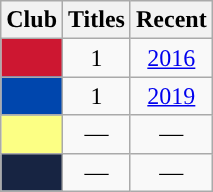<table class="wikitable" style="text-align:center; width=60%;">
<tr>
<th>Club</th>
<th>Titles</th>
<th>Recent</th>
</tr>
<tr>
<td style=background-color:#CD1731;color:#FFFFFF><strong><a href='#'></a></strong></td>
<td>1</td>
<td><a href='#'>2016</a></td>
</tr>
<tr>
<td style=background-color:#0046AD;color:#DF0101><strong><a href='#'></a></strong></td>
<td>1</td>
<td><a href='#'>2019</a></td>
</tr>
<tr>
<td style=background-color:#FCFF84;color:#AD9759><strong><a href='#'></a></strong></td>
<td>—</td>
<td>—</td>
</tr>
<tr>
<td style=background-color:#172442;color:Goldenrod><strong><a href='#'></a></strong></td>
<td>—</td>
<td>—</td>
</tr>
</table>
